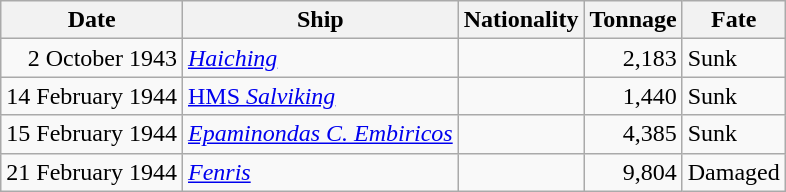<table class="wikitable sortable" style="margin: 1em auto 1em auto;" style="margin: 1em auto 1em auto;"|->
<tr>
<th>Date</th>
<th>Ship</th>
<th>Nationality</th>
<th>Tonnage</th>
<th>Fate</th>
</tr>
<tr>
<td align="right">2 October 1943</td>
<td align="left"><em><a href='#'>Haiching</a></em></td>
<td align="left"></td>
<td align="right">2,183</td>
<td align="left">Sunk</td>
</tr>
<tr>
<td align="right">14 February 1944</td>
<td align="left"><a href='#'>HMS <em>Salviking</em></a></td>
<td align="left"></td>
<td align="right">1,440</td>
<td align="left">Sunk</td>
</tr>
<tr>
<td align="right">15 February 1944</td>
<td align="left"><em><a href='#'>Epaminondas C. Embiricos</a></em></td>
<td align="left"></td>
<td align="right">4,385</td>
<td align="left">Sunk</td>
</tr>
<tr>
<td align="right">21 February 1944</td>
<td align="left"><em><a href='#'>Fenris</a></em></td>
<td align="left"></td>
<td align="right">9,804</td>
<td align="left">Damaged</td>
</tr>
</table>
